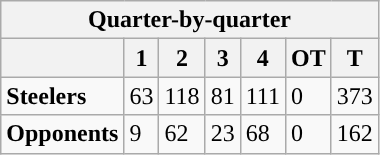<table class="wikitable">
<tr>
<th colspan="7">Quarter-by-quarter</th>
</tr>
<tr>
<th></th>
<th>1</th>
<th>2</th>
<th>3</th>
<th>4</th>
<th>OT</th>
<th>T</th>
</tr>
<tr>
<td><strong>Steelers</strong></td>
<td>63</td>
<td>118</td>
<td>81</td>
<td>111</td>
<td>0</td>
<td>373</td>
</tr>
<tr>
<td><strong>Opponents</strong></td>
<td>9</td>
<td>62</td>
<td>23</td>
<td>68</td>
<td>0</td>
<td>162</td>
</tr>
</table>
